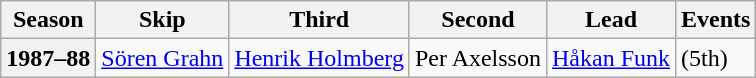<table class="wikitable">
<tr>
<th scope="col">Season</th>
<th scope="col">Skip</th>
<th scope="col">Third</th>
<th scope="col">Second</th>
<th scope="col">Lead</th>
<th scope="col">Events</th>
</tr>
<tr>
<th scope="row">1987–88</th>
<td><a href='#'>Sören Grahn</a></td>
<td><a href='#'>Henrik Holmberg</a></td>
<td>Per Axelsson</td>
<td><a href='#'>Håkan Funk</a></td>
<td> (5th)</td>
</tr>
</table>
